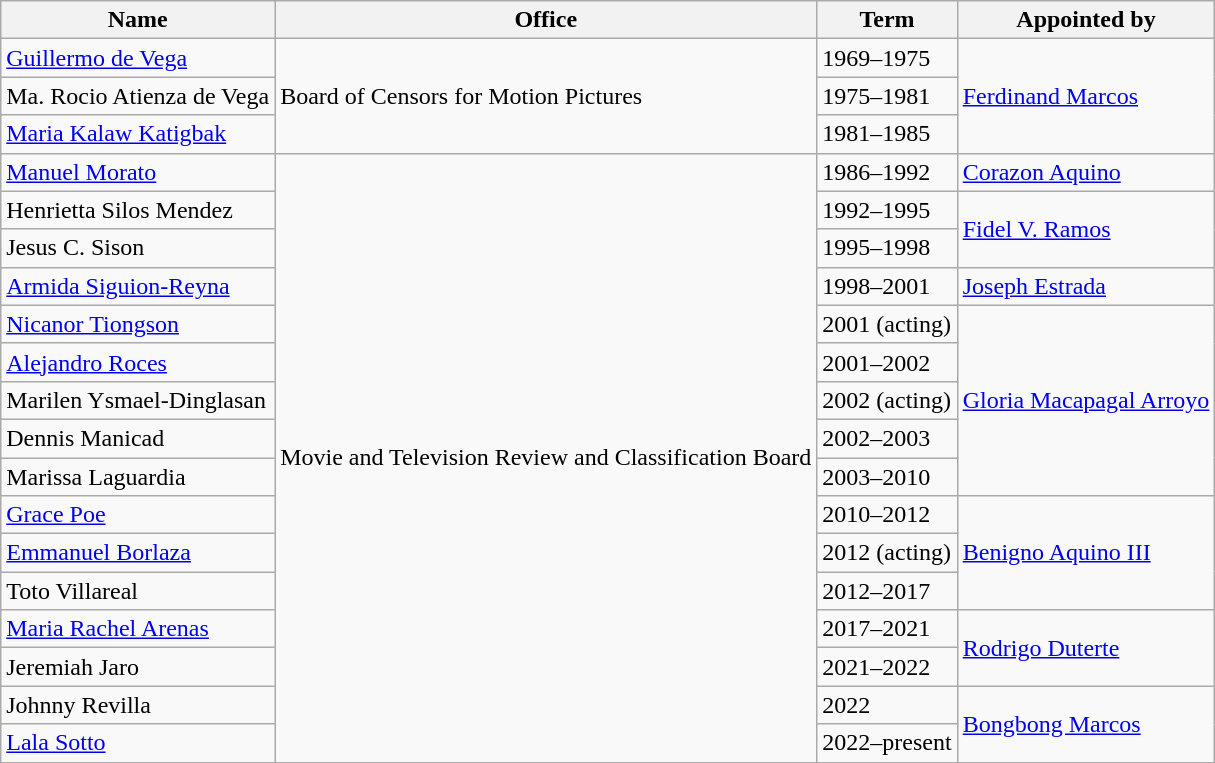<table class="wikitable sortable">
<tr>
<th>Name</th>
<th>Office</th>
<th>Term</th>
<th>Appointed by</th>
</tr>
<tr>
<td><a href='#'>Guillermo de Vega</a></td>
<td rowspan="3">Board of Censors for Motion Pictures</td>
<td>1969–1975</td>
<td rowspan="3"><a href='#'>Ferdinand Marcos</a></td>
</tr>
<tr>
<td>Ma. Rocio Atienza de Vega</td>
<td>1975–1981</td>
</tr>
<tr>
<td><a href='#'>Maria Kalaw Katigbak</a></td>
<td>1981–1985</td>
</tr>
<tr>
<td><a href='#'>Manuel Morato</a></td>
<td rowspan="16">Movie and Television Review and Classification Board</td>
<td>1986–1992</td>
<td><a href='#'>Corazon Aquino</a></td>
</tr>
<tr>
<td>Henrietta Silos Mendez</td>
<td>1992–1995</td>
<td rowspan="2"><a href='#'>Fidel V. Ramos</a></td>
</tr>
<tr>
<td>Jesus C. Sison</td>
<td>1995–1998</td>
</tr>
<tr>
<td><a href='#'>Armida Siguion-Reyna</a></td>
<td>1998–2001</td>
<td><a href='#'>Joseph Estrada</a></td>
</tr>
<tr>
<td><a href='#'>Nicanor Tiongson</a></td>
<td>2001 (acting)</td>
<td rowspan="5"><a href='#'>Gloria Macapagal Arroyo</a></td>
</tr>
<tr>
<td><a href='#'>Alejandro Roces</a></td>
<td>2001–2002</td>
</tr>
<tr>
<td>Marilen Ysmael-Dinglasan</td>
<td>2002 (acting)</td>
</tr>
<tr>
<td>Dennis Manicad</td>
<td>2002–2003</td>
</tr>
<tr>
<td>Marissa Laguardia</td>
<td>2003–2010</td>
</tr>
<tr>
<td><a href='#'>Grace Poe</a></td>
<td>2010–2012</td>
<td rowspan="3"><a href='#'>Benigno Aquino III</a></td>
</tr>
<tr>
<td><a href='#'>Emmanuel Borlaza</a></td>
<td>2012 (acting)</td>
</tr>
<tr>
<td>Toto Villareal</td>
<td>2012–2017</td>
</tr>
<tr>
<td><a href='#'>Maria Rachel Arenas</a></td>
<td>2017–2021</td>
<td rowspan="2"><a href='#'>Rodrigo Duterte</a></td>
</tr>
<tr>
<td>Jeremiah Jaro</td>
<td>2021–2022</td>
</tr>
<tr>
<td>Johnny Revilla</td>
<td>2022</td>
<td rowspan="2"><a href='#'>Bongbong Marcos</a></td>
</tr>
<tr>
<td><a href='#'>Lala Sotto</a></td>
<td>2022–present</td>
</tr>
</table>
